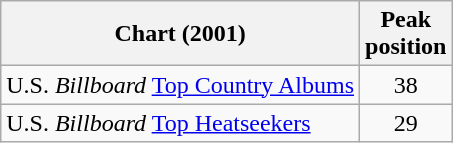<table class="wikitable">
<tr>
<th>Chart (2001)</th>
<th>Peak<br>position</th>
</tr>
<tr>
<td>U.S. <em>Billboard</em> <a href='#'>Top Country Albums</a></td>
<td align="center">38</td>
</tr>
<tr>
<td>U.S. <em>Billboard</em> <a href='#'>Top Heatseekers</a></td>
<td align="center">29</td>
</tr>
</table>
